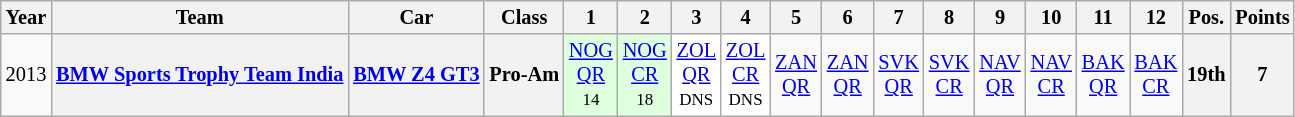<table class="wikitable" border="1" style="text-align:center; font-size:85%;">
<tr>
<th>Year</th>
<th>Team</th>
<th>Car</th>
<th>Class</th>
<th>1</th>
<th>2</th>
<th>3</th>
<th>4</th>
<th>5</th>
<th>6</th>
<th>7</th>
<th>8</th>
<th>9</th>
<th>10</th>
<th>11</th>
<th>12</th>
<th>Pos.</th>
<th>Points</th>
</tr>
<tr>
<td>2013</td>
<th nowrap><a href='#'>BMW Sports Trophy Team India</a></th>
<th nowrap><a href='#'>BMW Z4 GT3</a></th>
<th nowrap>Pro-Am</th>
<td style="background:#DFFFDF;"><a href='#'>NOG<br>QR</a><br><small>14<br></small></td>
<td style="background:#DFFFDF;"><a href='#'>NOG<br>CR</a><br><small>18<br></small></td>
<td style="background:#FFFFFF;"><a href='#'>ZOL<br>QR</a><br><small>DNS<br></small></td>
<td style="background:#FFFFFF;"><a href='#'>ZOL<br>CR</a><br><small>DNS<br></small></td>
<td><a href='#'>ZAN<br>QR</a></td>
<td><a href='#'>ZAN<br>QR</a></td>
<td><a href='#'>SVK<br>QR</a></td>
<td><a href='#'>SVK<br>CR</a></td>
<td><a href='#'>NAV<br>QR</a></td>
<td><a href='#'>NAV<br>CR</a></td>
<td><a href='#'>BAK<br>QR</a></td>
<td><a href='#'>BAK<br>CR</a></td>
<th>19th</th>
<th>7</th>
</tr>
</table>
